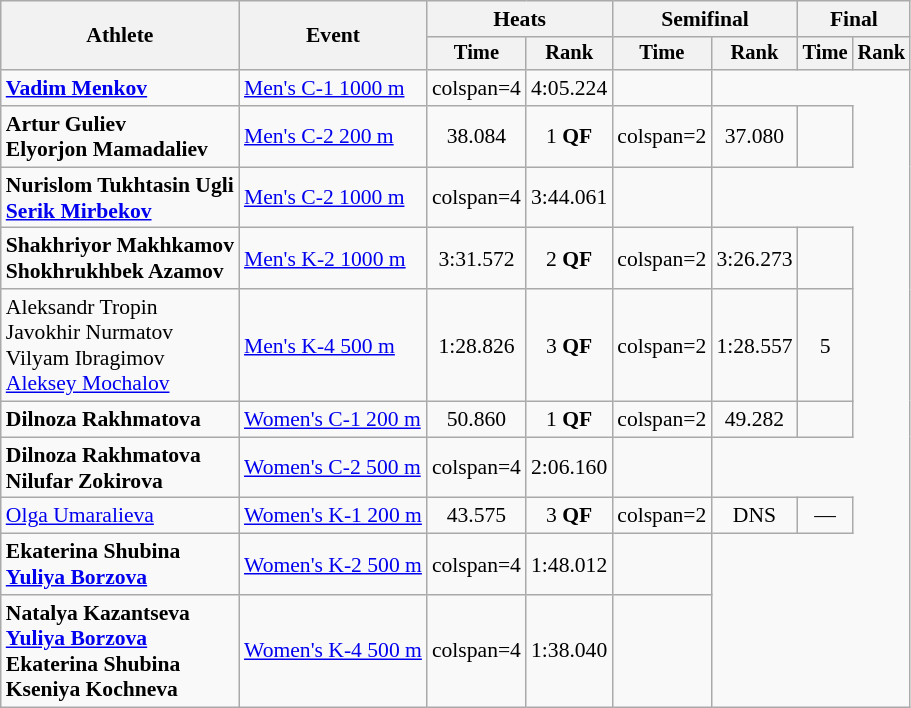<table class=wikitable style=font-size:90%;text-align:center>
<tr>
<th rowspan=2>Athlete</th>
<th rowspan=2>Event</th>
<th colspan=2>Heats</th>
<th colspan=2>Semifinal</th>
<th colspan=2>Final</th>
</tr>
<tr style="font-size:95%">
<th>Time</th>
<th>Rank</th>
<th>Time</th>
<th>Rank</th>
<th>Time</th>
<th>Rank</th>
</tr>
<tr>
<td align=left><strong><a href='#'>Vadim Menkov</a></strong></td>
<td align=left><a href='#'>Men's C-1 1000 m</a></td>
<td>colspan=4 </td>
<td>4:05.224</td>
<td></td>
</tr>
<tr>
<td align=left><strong>Artur Guliev<br>Elyorjon Mamadaliev</strong></td>
<td align=left><a href='#'>Men's C-2 200 m</a></td>
<td>38.084</td>
<td>1 <strong>QF</strong></td>
<td>colspan=2 </td>
<td>37.080</td>
<td></td>
</tr>
<tr>
<td align=left><strong>Nurislom Tukhtasin Ugli<br><a href='#'>Serik Mirbekov</a></strong></td>
<td align=left><a href='#'>Men's C-2 1000 m</a></td>
<td>colspan=4 </td>
<td>3:44.061</td>
<td></td>
</tr>
<tr>
<td align=left><strong>Shakhriyor Makhkamov<br>Shokhrukhbek Azamov</strong></td>
<td align=left><a href='#'>Men's K-2 1000 m</a></td>
<td>3:31.572</td>
<td>2 <strong>QF</strong></td>
<td>colspan=2 </td>
<td>3:26.273</td>
<td></td>
</tr>
<tr>
<td align=left>Aleksandr Tropin<br>Javokhir Nurmatov<br>Vilyam Ibragimov<br><a href='#'>Aleksey Mochalov</a></td>
<td align=left><a href='#'>Men's K-4 500 m</a></td>
<td>1:28.826</td>
<td>3 <strong>QF</strong></td>
<td>colspan=2 </td>
<td>1:28.557</td>
<td>5</td>
</tr>
<tr>
<td align=left><strong>Dilnoza Rakhmatova</strong></td>
<td align=left><a href='#'>Women's C-1 200 m</a></td>
<td>50.860</td>
<td>1 <strong>QF</strong></td>
<td>colspan=2 </td>
<td>49.282</td>
<td></td>
</tr>
<tr>
<td align=left><strong>Dilnoza Rakhmatova<br>Nilufar Zokirova</strong></td>
<td align=left><a href='#'>Women's C-2 500 m</a></td>
<td>colspan=4 </td>
<td>2:06.160</td>
<td></td>
</tr>
<tr>
<td align=left><a href='#'>Olga Umaralieva</a></td>
<td align=left><a href='#'>Women's K-1 200 m</a></td>
<td>43.575</td>
<td>3 <strong>QF</strong></td>
<td>colspan=2 </td>
<td>DNS</td>
<td>—</td>
</tr>
<tr>
<td align=left><strong>Ekaterina Shubina<br><a href='#'>Yuliya Borzova</a></strong></td>
<td align=left><a href='#'>Women's K-2 500 m</a></td>
<td>colspan=4 </td>
<td>1:48.012</td>
<td></td>
</tr>
<tr>
<td align=left><strong>Natalya Kazantseva<br><a href='#'>Yuliya Borzova</a><br>Ekaterina Shubina<br>Kseniya Kochneva</strong></td>
<td align=left><a href='#'>Women's K-4 500 m</a></td>
<td>colspan=4 </td>
<td>1:38.040</td>
<td></td>
</tr>
</table>
